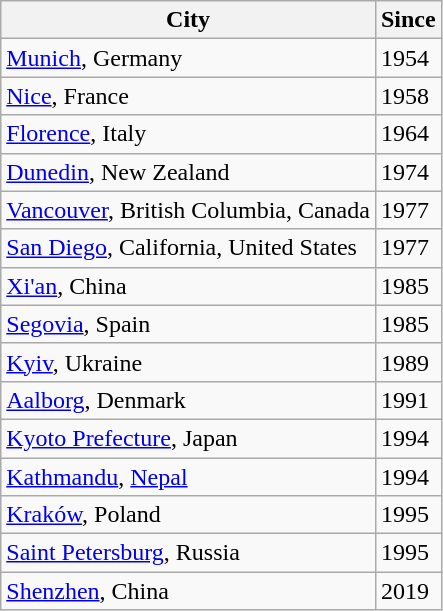<table class="wikitable sortable">
<tr>
<th>City</th>
<th>Since</th>
</tr>
<tr>
<td> <a href='#'>Munich</a>, Germany</td>
<td>1954</td>
</tr>
<tr>
<td> <a href='#'>Nice</a>, France</td>
<td>1958</td>
</tr>
<tr>
<td> <a href='#'>Florence</a>, Italy</td>
<td>1964</td>
</tr>
<tr>
<td> <a href='#'>Dunedin</a>, New Zealand</td>
<td>1974</td>
</tr>
<tr>
<td> <a href='#'>Vancouver</a>, British Columbia, Canada</td>
<td>1977</td>
</tr>
<tr>
<td> <a href='#'>San Diego</a>, California, United States</td>
<td>1977</td>
</tr>
<tr>
<td> <a href='#'>Xi'an</a>, China</td>
<td>1985</td>
</tr>
<tr>
<td> <a href='#'>Segovia</a>, Spain</td>
<td>1985</td>
</tr>
<tr>
<td> <a href='#'>Kyiv</a>, Ukraine</td>
<td>1989</td>
</tr>
<tr>
<td> <a href='#'>Aalborg</a>, Denmark</td>
<td>1991</td>
</tr>
<tr>
<td> <a href='#'>Kyoto Prefecture</a>, Japan</td>
<td>1994</td>
</tr>
<tr>
<td> <a href='#'>Kathmandu</a>, <a href='#'>Nepal</a></td>
<td>1994</td>
</tr>
<tr>
<td> <a href='#'>Kraków</a>, Poland</td>
<td>1995</td>
</tr>
<tr>
<td> <a href='#'>Saint Petersburg</a>, Russia</td>
<td>1995</td>
</tr>
<tr>
<td> <a href='#'>Shenzhen</a>, China</td>
<td>2019</td>
</tr>
</table>
